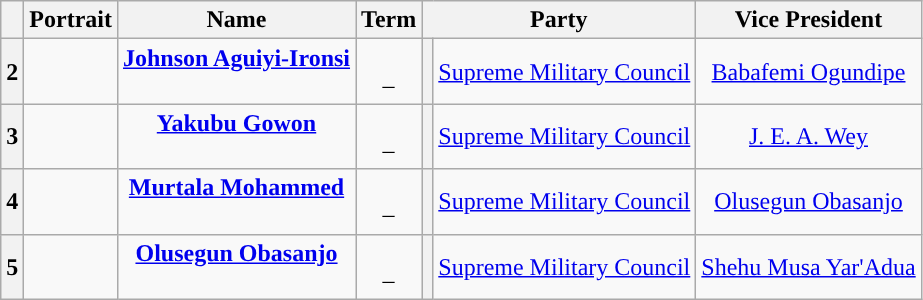<table class="wikitable sortable sticky-header" style=text-align:center;>
<tr>
<th scope=col></th>
<th scope=col class=unsortable>Portrait</th>
<th scope=col>Name<br></th>
<th scope=col class=unsortable>Term</th>
<th scope=col colspan=2>Party</th>
<th scope=col class=unsortable>Vice President</th>
</tr>
<tr>
<th scope=row>2</th>
<td></td>
<td><strong><a href='#'>Johnson Aguiyi-Ironsi</a></strong><br><br></td>
<td><br>–<br></td>
<th style="background:"></th>
<td><a href='#'>Supreme Military Council</a></td>
<td><a href='#'>Babafemi Ogundipe</a></td>
</tr>
<tr>
<th scope=row>3</th>
<td></td>
<td><strong><a href='#'>Yakubu Gowon</a></strong><br><br></td>
<td><br>–<br></td>
<th style="background:"></th>
<td><a href='#'>Supreme Military Council</a></td>
<td><a href='#'>J. E. A. Wey</a></td>
</tr>
<tr>
<th scope=row>4</th>
<td></td>
<td><strong><a href='#'>Murtala Mohammed</a></strong><br><br></td>
<td><br>–<br></td>
<th style="background:"></th>
<td><a href='#'>Supreme Military Council</a></td>
<td><a href='#'>Olusegun Obasanjo</a></td>
</tr>
<tr>
<th scope=row>5</th>
<td></td>
<td><strong><a href='#'>Olusegun Obasanjo</a></strong><br><br></td>
<td><br>–<br></td>
<th style="background:"></th>
<td><a href='#'>Supreme Military Council</a></td>
<td><a href='#'>Shehu Musa Yar'Adua</a></td>
</tr>
</table>
